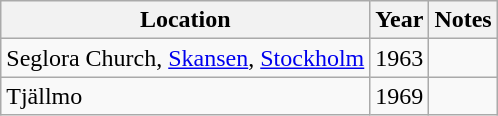<table class="wikitable">
<tr>
<th>Location</th>
<th>Year</th>
<th>Notes</th>
</tr>
<tr>
<td>Seglora Church,  <a href='#'>Skansen</a>, <a href='#'>Stockholm</a></td>
<td>1963</td>
<td></td>
</tr>
<tr>
<td>Tjällmo</td>
<td>1969</td>
<td></td>
</tr>
</table>
